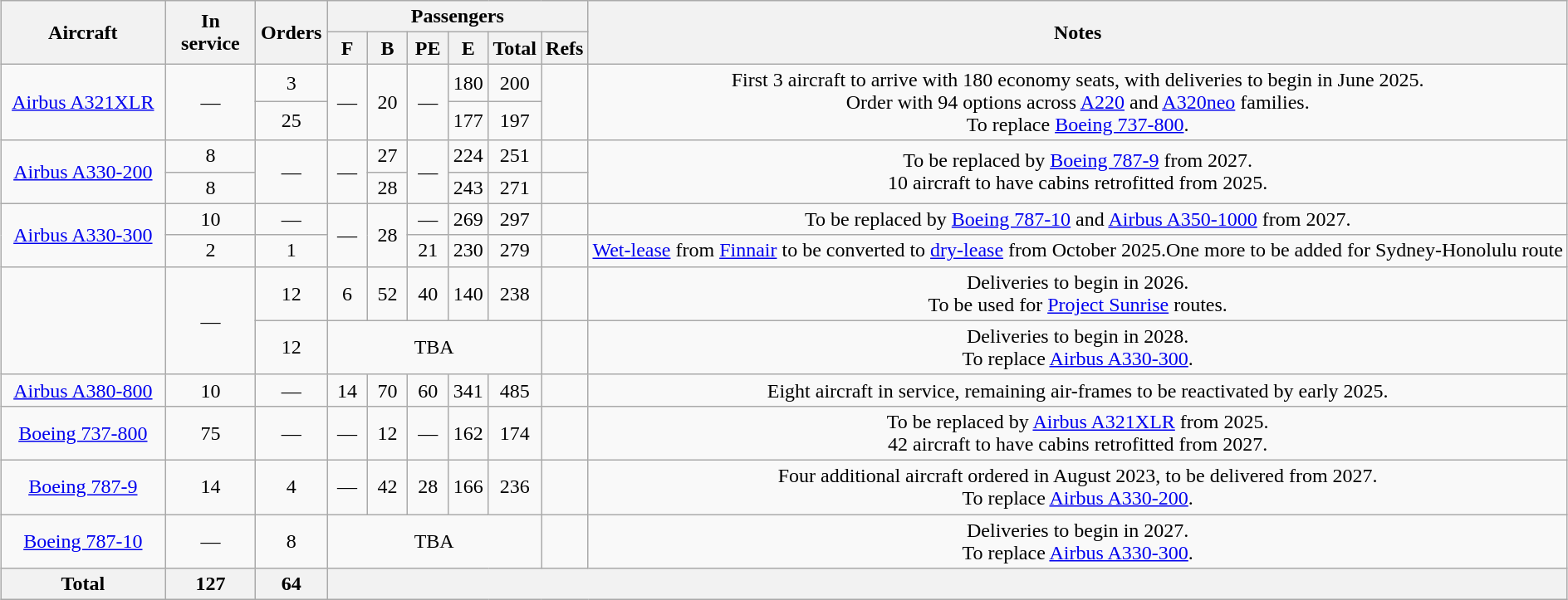<table class="wikitable" style="text-align:center;margin:auto;">
<tr>
<th rowspan="2" style="width:125px;">Aircraft</th>
<th rowspan="2" style="width:65px;">In service</th>
<th rowspan="2" style="width:50px;">Orders</th>
<th colspan="6">Passengers</th>
<th rowspan="2">Notes</th>
</tr>
<tr>
<th style="width:25px;"><abbr> F</abbr></th>
<th style="width:25px;"><abbr> B</abbr></th>
<th style="width:25px;"><abbr> PE</abbr></th>
<th style="width:25px;"><abbr>E</abbr></th>
<th style="width:25px;"><div>Total</div></th>
<th>Refs</th>
</tr>
<tr>
<td rowspan="2"><a href='#'>Airbus A321XLR</a></td>
<td rowspan="2">—</td>
<td>3</td>
<td rowspan="2">—</td>
<td rowspan="2">20</td>
<td rowspan="2">—</td>
<td>180</td>
<td>200</td>
<td rowspan="2"></td>
<td rowspan="2">First 3 aircraft to arrive with 180 economy seats, with deliveries to begin in June 2025.<br>Order with 94 options across <a href='#'>A220</a> and <a href='#'>A320neo</a> families.<br>To replace <a href='#'>Boeing 737-800</a>.</td>
</tr>
<tr>
<td>25</td>
<td>177</td>
<td>197</td>
</tr>
<tr>
<td rowspan="2"><a href='#'>Airbus A330-200</a></td>
<td>8</td>
<td rowspan="2">—</td>
<td rowspan="2">—</td>
<td>27</td>
<td rowspan="2">—</td>
<td>224</td>
<td>251</td>
<td></td>
<td rowspan="2">To be replaced by <a href='#'>Boeing 787-9</a> from 2027.<br>10 aircraft to have cabins retrofitted from 2025.</td>
</tr>
<tr>
<td>8</td>
<td>28</td>
<td>243</td>
<td>271</td>
<td></td>
</tr>
<tr>
<td rowspan="2"><a href='#'>Airbus A330-300</a></td>
<td>10</td>
<td>—</td>
<td rowspan="2">—</td>
<td rowspan="2">28</td>
<td>—</td>
<td>269</td>
<td>297</td>
<td></td>
<td>To be replaced by <a href='#'>Boeing 787-10</a> and <a href='#'>Airbus A350-1000</a> from 2027.</td>
</tr>
<tr>
<td>2</td>
<td>1</td>
<td>21</td>
<td>230</td>
<td>279</td>
<td></td>
<td><a href='#'>Wet-lease</a> from <a href='#'>Finnair</a> to be converted to <a href='#'>dry-lease</a> from October 2025.One more to be added for Sydney-Honolulu route</td>
</tr>
<tr>
<td rowspan="2"></td>
<td rowspan="2">—</td>
<td>12</td>
<td>6</td>
<td>52</td>
<td>40</td>
<td>140</td>
<td>238</td>
<td></td>
<td>Deliveries to begin in 2026.<br>To be used for <a href='#'>Project Sunrise</a> routes.</td>
</tr>
<tr>
<td>12</td>
<td colspan="5"><abbr>TBA</abbr></td>
<td></td>
<td>Deliveries to begin in 2028.<br>To replace <a href='#'>Airbus A330-300</a>.</td>
</tr>
<tr>
<td><a href='#'>Airbus A380-800</a></td>
<td>10</td>
<td>—</td>
<td>14</td>
<td>70</td>
<td>60</td>
<td>341</td>
<td>485</td>
<td></td>
<td>Eight aircraft in service, remaining air-frames to be reactivated by early 2025.</td>
</tr>
<tr>
<td><a href='#'>Boeing 737-800</a></td>
<td>75</td>
<td>—</td>
<td>—</td>
<td>12</td>
<td>—</td>
<td>162</td>
<td>174</td>
<td></td>
<td>To be replaced by <a href='#'>Airbus A321XLR</a> from 2025.<br>42 aircraft to have cabins retrofitted from 2027.</td>
</tr>
<tr>
<td><a href='#'>Boeing 787-9</a></td>
<td>14</td>
<td>4</td>
<td>—</td>
<td>42</td>
<td>28</td>
<td>166</td>
<td>236</td>
<td></td>
<td>Four additional aircraft ordered in August 2023, to be delivered from 2027. <br> To replace <a href='#'>Airbus A330-200</a>.</td>
</tr>
<tr>
<td><a href='#'>Boeing 787-10</a></td>
<td>—</td>
<td>8</td>
<td colspan="5"><abbr>TBA</abbr></td>
<td></td>
<td>Deliveries to begin in 2027. <br> To replace <a href='#'>Airbus A330-300</a>.</td>
</tr>
<tr>
<th>Total</th>
<th>127</th>
<th>64</th>
<th colspan="7"></th>
</tr>
</table>
